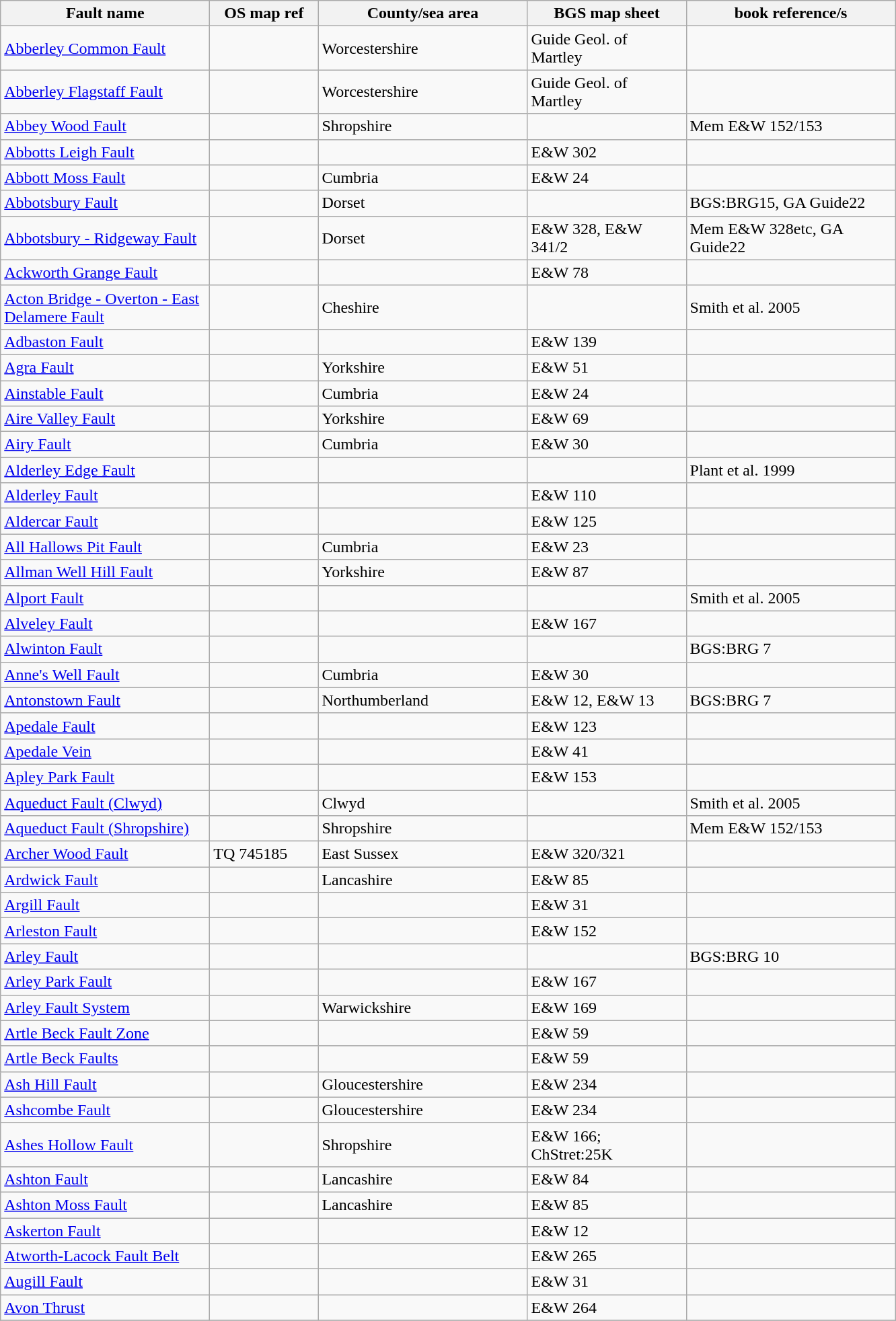<table class="wikitable">
<tr>
<th width="200pt">Fault name</th>
<th width="100pt">OS map ref</th>
<th width="200pt">County/sea area</th>
<th width="150pt">BGS map sheet</th>
<th width="200pt">book reference/s</th>
</tr>
<tr>
<td><a href='#'>Abberley Common Fault</a></td>
<td></td>
<td>Worcestershire</td>
<td>Guide Geol. of Martley</td>
<td></td>
</tr>
<tr>
<td><a href='#'>Abberley Flagstaff Fault</a></td>
<td></td>
<td>Worcestershire</td>
<td>Guide Geol. of Martley</td>
<td></td>
</tr>
<tr>
<td><a href='#'>Abbey Wood Fault</a></td>
<td></td>
<td>Shropshire</td>
<td></td>
<td>Mem E&W 152/153</td>
</tr>
<tr>
<td><a href='#'>Abbotts Leigh Fault</a></td>
<td></td>
<td></td>
<td>E&W 302</td>
<td></td>
</tr>
<tr>
<td><a href='#'>Abbott Moss Fault</a></td>
<td></td>
<td>Cumbria</td>
<td>E&W 24</td>
<td></td>
</tr>
<tr>
<td><a href='#'>Abbotsbury Fault</a></td>
<td></td>
<td>Dorset</td>
<td></td>
<td>BGS:BRG15, GA Guide22</td>
</tr>
<tr>
<td><a href='#'>Abbotsbury - Ridgeway Fault</a></td>
<td></td>
<td>Dorset</td>
<td>E&W 328, E&W 341/2</td>
<td>Mem E&W 328etc, GA Guide22</td>
</tr>
<tr>
<td><a href='#'>Ackworth Grange Fault</a></td>
<td></td>
<td></td>
<td>E&W 78</td>
<td></td>
</tr>
<tr>
<td><a href='#'>Acton Bridge - Overton - East Delamere Fault</a></td>
<td></td>
<td>Cheshire</td>
<td></td>
<td>Smith et al. 2005</td>
</tr>
<tr>
<td><a href='#'>Adbaston Fault</a></td>
<td></td>
<td></td>
<td>E&W 139</td>
<td></td>
</tr>
<tr>
<td><a href='#'>Agra Fault</a></td>
<td></td>
<td>Yorkshire</td>
<td>E&W 51</td>
<td></td>
</tr>
<tr>
<td><a href='#'>Ainstable Fault</a></td>
<td></td>
<td>Cumbria</td>
<td>E&W 24</td>
<td></td>
</tr>
<tr>
<td><a href='#'>Aire Valley Fault</a></td>
<td></td>
<td>Yorkshire</td>
<td>E&W 69</td>
<td></td>
</tr>
<tr>
<td><a href='#'>Airy Fault</a></td>
<td></td>
<td>Cumbria</td>
<td>E&W 30</td>
<td></td>
</tr>
<tr>
<td><a href='#'>Alderley Edge Fault</a></td>
<td></td>
<td></td>
<td></td>
<td>Plant et al. 1999</td>
</tr>
<tr>
<td><a href='#'>Alderley Fault</a></td>
<td></td>
<td></td>
<td>E&W 110</td>
<td></td>
</tr>
<tr>
<td><a href='#'>Aldercar Fault</a></td>
<td></td>
<td></td>
<td>E&W 125</td>
<td></td>
</tr>
<tr>
<td><a href='#'>All Hallows Pit Fault</a></td>
<td></td>
<td>Cumbria</td>
<td>E&W 23</td>
<td></td>
</tr>
<tr>
<td><a href='#'>Allman Well Hill Fault</a></td>
<td></td>
<td>Yorkshire</td>
<td>E&W 87</td>
<td></td>
</tr>
<tr>
<td><a href='#'>Alport Fault</a></td>
<td></td>
<td></td>
<td></td>
<td>Smith et al. 2005</td>
</tr>
<tr>
<td><a href='#'>Alveley Fault</a></td>
<td></td>
<td></td>
<td>E&W 167</td>
<td></td>
</tr>
<tr>
<td><a href='#'>Alwinton Fault</a></td>
<td></td>
<td></td>
<td></td>
<td>BGS:BRG 7</td>
</tr>
<tr>
<td><a href='#'>Anne's Well Fault</a></td>
<td></td>
<td>Cumbria</td>
<td>E&W 30</td>
<td></td>
</tr>
<tr>
<td><a href='#'>Antonstown Fault</a></td>
<td></td>
<td>Northumberland</td>
<td>E&W 12, E&W 13</td>
<td>BGS:BRG 7</td>
</tr>
<tr>
<td><a href='#'>Apedale Fault</a></td>
<td></td>
<td></td>
<td>E&W 123</td>
<td></td>
</tr>
<tr>
<td><a href='#'>Apedale Vein</a></td>
<td></td>
<td></td>
<td>E&W 41</td>
<td></td>
</tr>
<tr>
<td><a href='#'>Apley Park Fault</a></td>
<td></td>
<td></td>
<td>E&W 153</td>
<td></td>
</tr>
<tr>
<td><a href='#'>Aqueduct Fault (Clwyd)</a></td>
<td></td>
<td>Clwyd</td>
<td></td>
<td>Smith et al. 2005</td>
</tr>
<tr>
<td><a href='#'>Aqueduct Fault (Shropshire)</a></td>
<td></td>
<td>Shropshire</td>
<td></td>
<td>Mem E&W 152/153</td>
</tr>
<tr>
<td><a href='#'>Archer Wood Fault</a></td>
<td>TQ 745185</td>
<td>East Sussex</td>
<td>E&W 320/321</td>
<td></td>
</tr>
<tr>
<td><a href='#'>Ardwick Fault</a></td>
<td></td>
<td>Lancashire</td>
<td>E&W 85</td>
<td></td>
</tr>
<tr>
<td><a href='#'>Argill Fault</a></td>
<td></td>
<td></td>
<td>E&W 31</td>
<td></td>
</tr>
<tr>
<td><a href='#'>Arleston Fault</a></td>
<td></td>
<td></td>
<td>E&W 152</td>
<td></td>
</tr>
<tr>
<td><a href='#'>Arley Fault</a></td>
<td></td>
<td></td>
<td></td>
<td>BGS:BRG 10</td>
</tr>
<tr>
<td><a href='#'>Arley Park Fault</a></td>
<td></td>
<td></td>
<td>E&W 167</td>
<td></td>
</tr>
<tr>
<td><a href='#'>Arley Fault System</a></td>
<td></td>
<td>Warwickshire</td>
<td>E&W 169</td>
<td></td>
</tr>
<tr>
<td><a href='#'>Artle Beck Fault Zone</a></td>
<td></td>
<td></td>
<td>E&W 59</td>
<td></td>
</tr>
<tr>
<td><a href='#'>Artle Beck Faults</a></td>
<td></td>
<td></td>
<td>E&W 59</td>
<td></td>
</tr>
<tr>
<td><a href='#'>Ash Hill Fault</a></td>
<td></td>
<td>Gloucestershire</td>
<td>E&W 234</td>
<td></td>
</tr>
<tr>
<td><a href='#'>Ashcombe Fault</a></td>
<td></td>
<td>Gloucestershire</td>
<td>E&W 234</td>
<td></td>
</tr>
<tr>
<td><a href='#'>Ashes Hollow Fault</a></td>
<td></td>
<td>Shropshire</td>
<td>E&W 166; ChStret:25K</td>
<td></td>
</tr>
<tr>
<td><a href='#'>Ashton Fault</a></td>
<td></td>
<td>Lancashire</td>
<td>E&W 84</td>
<td></td>
</tr>
<tr>
<td><a href='#'>Ashton Moss Fault</a></td>
<td></td>
<td>Lancashire</td>
<td>E&W 85</td>
<td></td>
</tr>
<tr>
<td><a href='#'>Askerton Fault</a></td>
<td></td>
<td></td>
<td>E&W 12</td>
<td></td>
</tr>
<tr>
<td><a href='#'>Atworth-Lacock Fault Belt</a></td>
<td></td>
<td></td>
<td>E&W 265</td>
<td></td>
</tr>
<tr>
<td><a href='#'>Augill Fault</a></td>
<td></td>
<td></td>
<td>E&W 31</td>
<td></td>
</tr>
<tr>
<td><a href='#'>Avon Thrust</a></td>
<td></td>
<td></td>
<td>E&W 264</td>
<td></td>
</tr>
<tr>
</tr>
</table>
